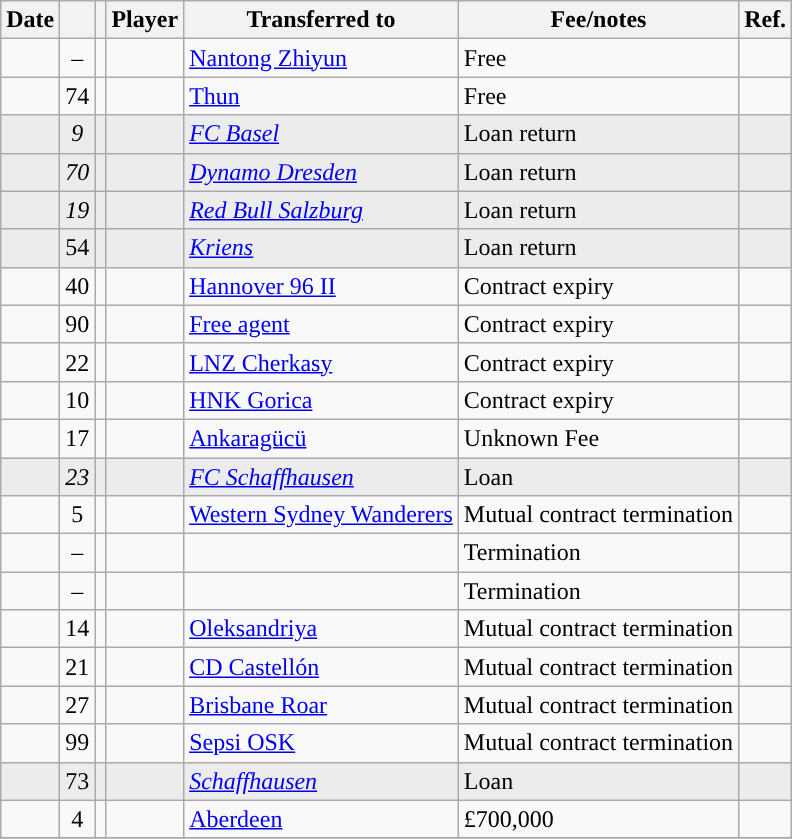<table class="wikitable plainrowheaders sortable">
<tr>
<th scope=col>Date</th>
<th></th>
<th></th>
<th scope=col>Player</th>
<th>Transferred to</th>
<th !scope=col>Fee/notes</th>
<th scope=col>Ref.</th>
</tr>
<tr>
<td></td>
<td style="text-align:center">–</td>
<td style="text-align:center"></td>
<td></td>
<td> <a href='#'>Nantong Zhiyun</a></td>
<td>Free</td>
<td></td>
</tr>
<tr>
<td></td>
<td style="text-align:center">74</td>
<td style="text-align:center"></td>
<td></td>
<td> <a href='#'>Thun</a></td>
<td>Free</td>
<td></td>
</tr>
<tr style="background:#ececec;">
<td></td>
<td align=center><em>9</em></td>
<td align=center></td>
<td></td>
<td> <em><a href='#'>FC Basel</a></em></td>
<td>Loan return</td>
<td></td>
</tr>
<tr style="background:#ececec;">
<td></td>
<td align=center><em>70</em></td>
<td align=center></td>
<td></td>
<td> <em><a href='#'>Dynamo Dresden</a></em></td>
<td>Loan return</td>
<td></td>
</tr>
<tr style="background:#ececec;">
<td></td>
<td align=center><em>19</em></td>
<td align=center></td>
<td></td>
<td> <em><a href='#'>Red Bull Salzburg</a></em></td>
<td>Loan return</td>
<td></td>
</tr>
<tr style="background:#ececec;">
<td></td>
<td style="text-align:center">54</td>
<td style="text-align:center"></td>
<td></td>
<td> <em><a href='#'>Kriens</a></em></td>
<td>Loan return</td>
<td></td>
</tr>
<tr>
<td></td>
<td style="text-align:center">40</td>
<td style="text-align:center"></td>
<td></td>
<td> <a href='#'>Hannover 96 II</a></td>
<td>Contract expiry</td>
<td></td>
</tr>
<tr>
<td></td>
<td align=center>90</td>
<td align=center></td>
<td></td>
<td> <a href='#'>Free agent</a></td>
<td>Contract expiry</td>
<td></td>
</tr>
<tr>
<td></td>
<td align=center>22</td>
<td align=center></td>
<td></td>
<td> <a href='#'>LNZ Cherkasy</a></td>
<td>Contract expiry</td>
<td></td>
</tr>
<tr>
<td></td>
<td style="text-align:center">10</td>
<td style="text-align:center"></td>
<td></td>
<td> <a href='#'>HNK Gorica</a></td>
<td>Contract expiry</td>
<td></td>
</tr>
<tr>
<td></td>
<td align=center>17</td>
<td align=center></td>
<td></td>
<td> <a href='#'>Ankaragücü</a></td>
<td>Unknown Fee</td>
<td></td>
</tr>
<tr style="background:#ececec;">
<td></td>
<td align=center><em>23</em></td>
<td align=center></td>
<td></td>
<td> <em><a href='#'>FC Schaffhausen</a></em></td>
<td>Loan</td>
<td></td>
</tr>
<tr>
<td></td>
<td align=center>5</td>
<td align=center></td>
<td></td>
<td> <a href='#'>Western Sydney Wanderers</a></td>
<td>Mutual contract termination</td>
<td></td>
</tr>
<tr>
<td></td>
<td align=center>–</td>
<td align=center></td>
<td></td>
<td></td>
<td>Termination</td>
<td></td>
</tr>
<tr>
<td></td>
<td align=center>–</td>
<td align=center></td>
<td></td>
<td></td>
<td>Termination</td>
<td></td>
</tr>
<tr>
<td></td>
<td align=center>14</td>
<td align=center></td>
<td></td>
<td> <a href='#'>Oleksandriya</a></td>
<td>Mutual contract termination</td>
<td></td>
</tr>
<tr>
<td></td>
<td align=center>21</td>
<td align=center></td>
<td></td>
<td> <a href='#'>CD Castellón</a></td>
<td>Mutual contract termination</td>
<td></td>
</tr>
<tr>
<td></td>
<td align=center>27</td>
<td align=center></td>
<td></td>
<td> <a href='#'>Brisbane Roar</a></td>
<td>Mutual contract termination</td>
<td></td>
</tr>
<tr>
<td></td>
<td align=center>99</td>
<td align=center></td>
<td></td>
<td> <a href='#'>Sepsi OSK</a></td>
<td>Mutual contract termination</td>
<td></td>
</tr>
<tr style="background:#ececec;">
<td></td>
<td align=center>73</td>
<td align=center></td>
<td> <em></em></td>
<td> <em><a href='#'>Schaffhausen</a></em></td>
<td>Loan</td>
<td></td>
</tr>
<tr>
<td></td>
<td align=center>4</td>
<td align=center></td>
<td></td>
<td> <a href='#'>Aberdeen</a></td>
<td>£700,000</td>
<td></td>
</tr>
<tr>
</tr>
</table>
